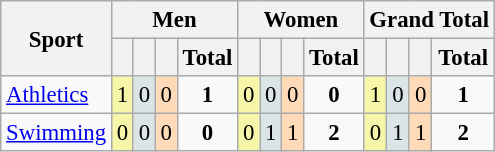<table class="wikitable" style="font-size: 95%">
<tr>
<th rowspan=2>Sport</th>
<th colspan=4>Men</th>
<th colspan=4>Women</th>
<th colspan=4>Grand Total</th>
</tr>
<tr>
<th></th>
<th></th>
<th></th>
<th>Total</th>
<th></th>
<th></th>
<th></th>
<th>Total</th>
<th></th>
<th></th>
<th></th>
<th>Total</th>
</tr>
<tr align=center>
<td align=left><a href='#'>Athletics</a></td>
<td style="background:#F7F6A8;">1</td>
<td style="background:#DCE5E5;">0</td>
<td style="background:#FFDAB9;">0</td>
<td><strong>1</strong></td>
<td style="background:#F7F6A8;">0</td>
<td style="background:#DCE5E5;">0</td>
<td style="background:#FFDAB9;">0</td>
<td><strong>0</strong></td>
<td style="background:#F7F6A8;">1</td>
<td style="background:#DCE5E5;">0</td>
<td style="background:#FFDAB9;">0</td>
<td><strong>1</strong></td>
</tr>
<tr align=center>
<td align=left><a href='#'>Swimming</a></td>
<td style="background:#F7F6A8;">0</td>
<td style="background:#DCE5E5;">0</td>
<td style="background:#FFDAB9;">0</td>
<td><strong>0</strong></td>
<td style="background:#F7F6A8;">0</td>
<td style="background:#DCE5E5;">1</td>
<td style="background:#FFDAB9;">1</td>
<td><strong>2</strong></td>
<td style="background:#F7F6A8;">0</td>
<td style="background:#DCE5E5;">1</td>
<td style="background:#FFDAB9;">1</td>
<td><strong>2</strong></td>
</tr>
</table>
